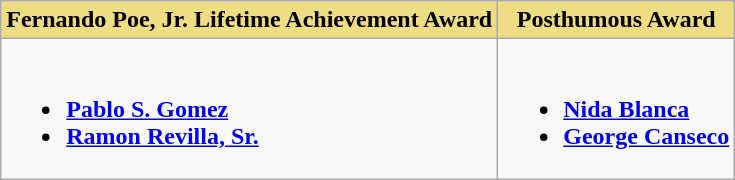<table class="wikitable">
<tr>
<th style="background:#EEDD82;" ! width:50%">Fernando Poe, Jr. Lifetime Achievement Award</th>
<th style="background:#EEDD82;" ! width:50%">Posthumous Award</th>
</tr>
<tr>
<td valign="top"><br><ul><li><strong><a href='#'>Pablo S. Gomez</a></strong></li><li><strong><a href='#'>Ramon Revilla, Sr.</a></strong></li></ul></td>
<td valign="top"><br><ul><li><strong><a href='#'>Nida Blanca</a></strong></li><li><strong><a href='#'>George Canseco</a></strong></li></ul></td>
</tr>
</table>
